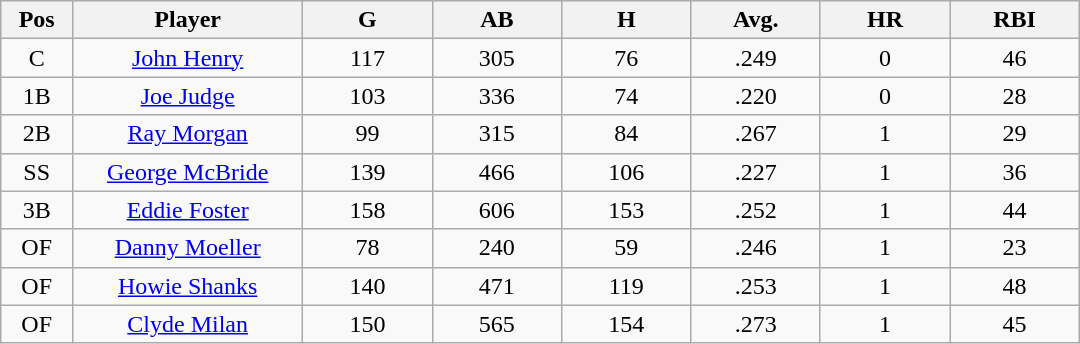<table class="wikitable sortable">
<tr>
<th bgcolor="#DDDDFF" width="5%">Pos</th>
<th bgcolor="#DDDDFF" width="16%">Player</th>
<th bgcolor="#DDDDFF" width="9%">G</th>
<th bgcolor="#DDDDFF" width="9%">AB</th>
<th bgcolor="#DDDDFF" width="9%">H</th>
<th bgcolor="#DDDDFF" width="9%">Avg.</th>
<th bgcolor="#DDDDFF" width="9%">HR</th>
<th bgcolor="#DDDDFF" width="9%">RBI</th>
</tr>
<tr align="center">
<td>C</td>
<td><a href='#'>John Henry</a></td>
<td>117</td>
<td>305</td>
<td>76</td>
<td>.249</td>
<td>0</td>
<td>46</td>
</tr>
<tr align=center>
<td>1B</td>
<td><a href='#'>Joe Judge</a></td>
<td>103</td>
<td>336</td>
<td>74</td>
<td>.220</td>
<td>0</td>
<td>28</td>
</tr>
<tr align=center>
<td>2B</td>
<td><a href='#'>Ray Morgan</a></td>
<td>99</td>
<td>315</td>
<td>84</td>
<td>.267</td>
<td>1</td>
<td>29</td>
</tr>
<tr align=center>
<td>SS</td>
<td><a href='#'>George McBride</a></td>
<td>139</td>
<td>466</td>
<td>106</td>
<td>.227</td>
<td>1</td>
<td>36</td>
</tr>
<tr align=center>
<td>3B</td>
<td><a href='#'>Eddie Foster</a></td>
<td>158</td>
<td>606</td>
<td>153</td>
<td>.252</td>
<td>1</td>
<td>44</td>
</tr>
<tr align=center>
<td>OF</td>
<td><a href='#'>Danny Moeller</a></td>
<td>78</td>
<td>240</td>
<td>59</td>
<td>.246</td>
<td>1</td>
<td>23</td>
</tr>
<tr align=center>
<td>OF</td>
<td><a href='#'>Howie Shanks</a></td>
<td>140</td>
<td>471</td>
<td>119</td>
<td>.253</td>
<td>1</td>
<td>48</td>
</tr>
<tr align=center>
<td>OF</td>
<td><a href='#'>Clyde Milan</a></td>
<td>150</td>
<td>565</td>
<td>154</td>
<td>.273</td>
<td>1</td>
<td>45</td>
</tr>
</table>
